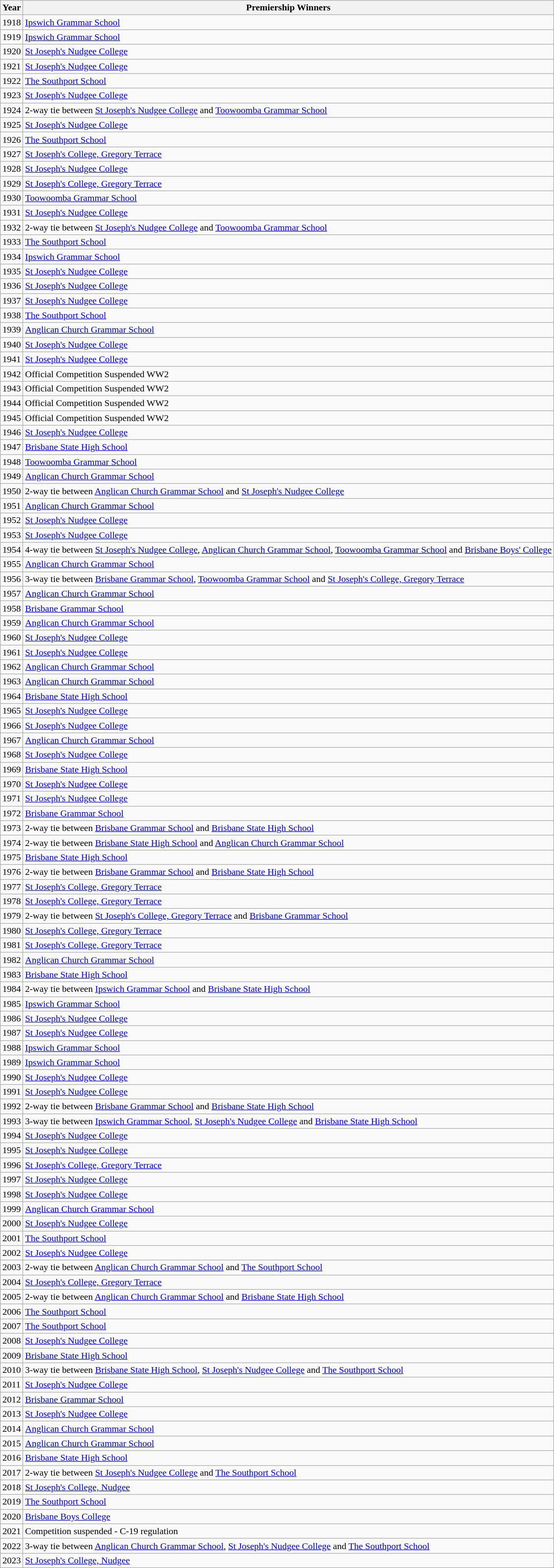<table class="wikitable sortable">
<tr>
<th>Year</th>
<th>Premiership Winners</th>
</tr>
<tr>
<td>1918</td>
<td><a href='#'>Ipswich Grammar School</a></td>
</tr>
<tr>
<td>1919</td>
<td><a href='#'>Ipswich Grammar School</a></td>
</tr>
<tr>
<td>1920</td>
<td><a href='#'>St Joseph's Nudgee College</a></td>
</tr>
<tr>
<td>1921</td>
<td><a href='#'>St Joseph's Nudgee College</a></td>
</tr>
<tr>
<td>1922</td>
<td><a href='#'>The Southport School</a></td>
</tr>
<tr>
<td>1923</td>
<td><a href='#'>St Joseph's Nudgee College</a></td>
</tr>
<tr>
<td>1924</td>
<td>2-way tie between <a href='#'>St Joseph's Nudgee College</a> and <a href='#'>Toowoomba Grammar School</a></td>
</tr>
<tr>
<td>1925</td>
<td><a href='#'>St Joseph's Nudgee College</a></td>
</tr>
<tr>
<td>1926</td>
<td><a href='#'>The Southport School</a></td>
</tr>
<tr>
<td>1927</td>
<td><a href='#'>St Joseph's College, Gregory Terrace</a></td>
</tr>
<tr>
<td>1928</td>
<td><a href='#'>St Joseph's Nudgee College</a></td>
</tr>
<tr>
<td>1929</td>
<td><a href='#'>St Joseph's College, Gregory Terrace</a></td>
</tr>
<tr>
<td>1930</td>
<td><a href='#'>Toowoomba Grammar School</a></td>
</tr>
<tr>
<td>1931</td>
<td><a href='#'>St Joseph's Nudgee College</a></td>
</tr>
<tr>
<td>1932</td>
<td>2-way tie between <a href='#'>St Joseph's Nudgee College</a> and <a href='#'>Toowoomba Grammar School</a></td>
</tr>
<tr>
<td>1933</td>
<td><a href='#'>The Southport School</a></td>
</tr>
<tr>
<td>1934</td>
<td><a href='#'>Ipswich Grammar School</a></td>
</tr>
<tr>
<td>1935</td>
<td><a href='#'>St Joseph's Nudgee College</a></td>
</tr>
<tr>
<td>1936</td>
<td><a href='#'>St Joseph's Nudgee College</a></td>
</tr>
<tr>
<td>1937</td>
<td><a href='#'>St Joseph's Nudgee College</a></td>
</tr>
<tr>
<td>1938</td>
<td><a href='#'>The Southport School</a></td>
</tr>
<tr>
<td>1939</td>
<td><a href='#'>Anglican Church Grammar School</a></td>
</tr>
<tr>
<td>1940</td>
<td><a href='#'>St Joseph's Nudgee College</a></td>
</tr>
<tr>
<td>1941</td>
<td><a href='#'>St Joseph's Nudgee College</a></td>
</tr>
<tr>
<td>1942</td>
<td>Official Competition Suspended WW2</td>
</tr>
<tr>
<td>1943</td>
<td>Official Competition Suspended WW2</td>
</tr>
<tr>
<td>1944</td>
<td>Official Competition Suspended WW2</td>
</tr>
<tr>
<td>1945</td>
<td>Official Competition Suspended WW2</td>
</tr>
<tr>
<td>1946</td>
<td><a href='#'>St Joseph's Nudgee College</a></td>
</tr>
<tr>
<td>1947</td>
<td><a href='#'>Brisbane State High School</a></td>
</tr>
<tr>
<td>1948</td>
<td><a href='#'>Toowoomba Grammar School</a></td>
</tr>
<tr>
<td>1949</td>
<td><a href='#'>Anglican Church Grammar School</a></td>
</tr>
<tr>
<td>1950</td>
<td>2-way tie between <a href='#'>Anglican Church Grammar School</a> and <a href='#'>St Joseph's Nudgee College</a></td>
</tr>
<tr>
<td>1951</td>
<td><a href='#'>Anglican Church Grammar School</a></td>
</tr>
<tr>
<td>1952</td>
<td><a href='#'>St Joseph's Nudgee College</a></td>
</tr>
<tr>
<td>1953</td>
<td><a href='#'>St Joseph's Nudgee College</a></td>
</tr>
<tr>
<td>1954</td>
<td>4-way tie between <a href='#'>St Joseph's Nudgee College</a>, <a href='#'>Anglican Church Grammar School</a>, <a href='#'>Toowoomba Grammar School</a> and <a href='#'>Brisbane Boys' College</a></td>
</tr>
<tr>
<td>1955</td>
<td><a href='#'>Anglican Church Grammar School</a></td>
</tr>
<tr>
<td>1956</td>
<td>3-way tie between <a href='#'>Brisbane Grammar School</a>, <a href='#'>Toowoomba Grammar School</a> and <a href='#'>St Joseph's College, Gregory Terrace</a></td>
</tr>
<tr>
<td>1957</td>
<td><a href='#'>Anglican Church Grammar School</a></td>
</tr>
<tr>
<td>1958</td>
<td><a href='#'>Brisbane Grammar School</a></td>
</tr>
<tr>
<td>1959</td>
<td><a href='#'>Anglican Church Grammar School</a></td>
</tr>
<tr>
<td>1960</td>
<td><a href='#'>St Joseph's Nudgee College</a></td>
</tr>
<tr>
<td>1961</td>
<td><a href='#'>St Joseph's Nudgee College</a></td>
</tr>
<tr>
<td>1962</td>
<td><a href='#'>Anglican Church Grammar School</a></td>
</tr>
<tr>
<td>1963</td>
<td><a href='#'>Anglican Church Grammar School</a></td>
</tr>
<tr>
<td>1964</td>
<td><a href='#'>Brisbane State High School</a></td>
</tr>
<tr>
<td>1965</td>
<td><a href='#'>St Joseph's Nudgee College</a></td>
</tr>
<tr>
<td>1966</td>
<td><a href='#'>St Joseph's Nudgee College</a></td>
</tr>
<tr>
<td>1967</td>
<td><a href='#'>Anglican Church Grammar School</a></td>
</tr>
<tr>
<td>1968</td>
<td><a href='#'>St Joseph's Nudgee College</a></td>
</tr>
<tr>
<td>1969</td>
<td><a href='#'>Brisbane State High School</a></td>
</tr>
<tr>
<td>1970</td>
<td><a href='#'>St Joseph's Nudgee College</a></td>
</tr>
<tr>
<td>1971</td>
<td><a href='#'>St Joseph's Nudgee College</a></td>
</tr>
<tr>
<td>1972</td>
<td><a href='#'>Brisbane Grammar School</a></td>
</tr>
<tr>
<td>1973</td>
<td>2-way tie between <a href='#'>Brisbane Grammar School</a> and <a href='#'>Brisbane State High School</a></td>
</tr>
<tr>
<td>1974</td>
<td>2-way tie between <a href='#'>Brisbane State High School</a> and <a href='#'>Anglican Church Grammar School</a></td>
</tr>
<tr>
<td>1975</td>
<td><a href='#'>Brisbane State High School</a></td>
</tr>
<tr>
<td>1976</td>
<td>2-way tie between <a href='#'>Brisbane Grammar School</a> and <a href='#'>Brisbane State High School</a></td>
</tr>
<tr>
<td>1977</td>
<td><a href='#'>St Joseph's College, Gregory Terrace</a></td>
</tr>
<tr>
<td>1978</td>
<td><a href='#'>St Joseph's College, Gregory Terrace</a></td>
</tr>
<tr>
<td>1979</td>
<td>2-way tie between <a href='#'>St Joseph's College, Gregory Terrace</a> and <a href='#'>Brisbane Grammar School</a></td>
</tr>
<tr>
<td>1980</td>
<td><a href='#'>St Joseph's College, Gregory Terrace</a></td>
</tr>
<tr>
<td>1981</td>
<td><a href='#'>St Joseph's College, Gregory Terrace</a></td>
</tr>
<tr>
<td>1982</td>
<td><a href='#'>Anglican Church Grammar School</a></td>
</tr>
<tr>
<td>1983</td>
<td><a href='#'>Brisbane State High School</a></td>
</tr>
<tr>
<td>1984</td>
<td>2-way tie between <a href='#'>Ipswich Grammar School</a> and <a href='#'>Brisbane State High School</a></td>
</tr>
<tr>
<td>1985</td>
<td><a href='#'>Ipswich Grammar School</a></td>
</tr>
<tr>
<td>1986</td>
<td><a href='#'>St Joseph's Nudgee College</a></td>
</tr>
<tr>
<td>1987</td>
<td><a href='#'>St Joseph's Nudgee College</a></td>
</tr>
<tr>
<td>1988</td>
<td><a href='#'>Ipswich Grammar School</a></td>
</tr>
<tr>
<td>1989</td>
<td><a href='#'>Ipswich Grammar School</a></td>
</tr>
<tr>
<td>1990</td>
<td><a href='#'>St Joseph's Nudgee College</a></td>
</tr>
<tr>
<td>1991</td>
<td><a href='#'>St Joseph's Nudgee College</a></td>
</tr>
<tr>
<td>1992</td>
<td>2-way tie between <a href='#'>Brisbane Grammar School</a> and <a href='#'>Brisbane State High School</a></td>
</tr>
<tr>
<td>1993</td>
<td>3-way tie between <a href='#'>Ipswich Grammar School</a>, <a href='#'>St Joseph's Nudgee College</a> and <a href='#'>Brisbane State High School</a></td>
</tr>
<tr>
<td>1994</td>
<td><a href='#'>St Joseph's Nudgee College</a></td>
</tr>
<tr>
<td>1995</td>
<td><a href='#'>St Joseph's Nudgee College</a></td>
</tr>
<tr>
<td>1996</td>
<td><a href='#'>St Joseph's College, Gregory Terrace</a></td>
</tr>
<tr>
<td>1997</td>
<td><a href='#'>St Joseph's Nudgee College</a></td>
</tr>
<tr>
<td>1998</td>
<td><a href='#'>St Joseph's Nudgee College</a></td>
</tr>
<tr>
<td>1999</td>
<td><a href='#'>Anglican Church Grammar School</a></td>
</tr>
<tr>
<td>2000</td>
<td><a href='#'>St Joseph's Nudgee College</a></td>
</tr>
<tr>
<td>2001</td>
<td><a href='#'>The Southport School</a></td>
</tr>
<tr>
<td>2002</td>
<td><a href='#'>St Joseph's Nudgee College</a></td>
</tr>
<tr>
<td>2003</td>
<td>2-way tie between <a href='#'>Anglican Church Grammar School</a> and <a href='#'>The Southport School</a></td>
</tr>
<tr>
<td>2004</td>
<td><a href='#'>St Joseph's College, Gregory Terrace</a></td>
</tr>
<tr>
<td>2005</td>
<td>2-way tie between <a href='#'>Anglican Church Grammar School</a> and <a href='#'>Brisbane State High School</a></td>
</tr>
<tr>
<td>2006</td>
<td><a href='#'>The Southport School</a></td>
</tr>
<tr>
<td>2007</td>
<td><a href='#'>The Southport School</a></td>
</tr>
<tr>
<td>2008</td>
<td><a href='#'>St Joseph's Nudgee College</a></td>
</tr>
<tr>
<td>2009</td>
<td><a href='#'>Brisbane State High School</a></td>
</tr>
<tr>
<td>2010</td>
<td>3-way tie between <a href='#'>Brisbane State High School</a>, <a href='#'>St Joseph's Nudgee College</a> and <a href='#'>The Southport School</a></td>
</tr>
<tr>
<td>2011</td>
<td><a href='#'>St Joseph's Nudgee College</a></td>
</tr>
<tr>
<td>2012</td>
<td><a href='#'>Brisbane Grammar School</a></td>
</tr>
<tr>
<td>2013</td>
<td><a href='#'>St Joseph's Nudgee College</a></td>
</tr>
<tr>
<td>2014</td>
<td><a href='#'>Anglican Church Grammar School</a></td>
</tr>
<tr>
<td>2015</td>
<td><a href='#'>Anglican Church Grammar School</a></td>
</tr>
<tr>
<td>2016</td>
<td><a href='#'>Brisbane State High School</a></td>
</tr>
<tr>
<td>2017</td>
<td>2-way tie between <a href='#'>St Joseph's Nudgee College</a> and <a href='#'>The Southport School</a></td>
</tr>
<tr>
<td>2018</td>
<td><a href='#'>St Joseph's College, Nudgee</a></td>
</tr>
<tr>
<td>2019</td>
<td><a href='#'>The Southport School</a></td>
</tr>
<tr>
<td>2020</td>
<td><a href='#'>Brisbane Boys College</a></td>
</tr>
<tr>
<td>2021</td>
<td>Competition suspended - C-19 regulation</td>
</tr>
<tr>
<td>2022</td>
<td>3-way tie between <a href='#'>Anglican Church Grammar School</a>, <a href='#'>St Joseph's Nudgee College</a> and <a href='#'>The Southport School</a></td>
</tr>
<tr>
<td>2023</td>
<td><a href='#'>St Joseph's College, Nudgee</a></td>
</tr>
</table>
